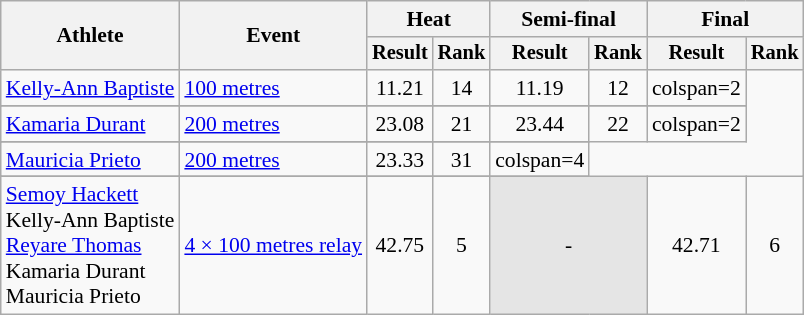<table class="wikitable" style="font-size:90%">
<tr>
<th rowspan="2">Athlete</th>
<th rowspan="2">Event</th>
<th colspan="2">Heat</th>
<th colspan="2">Semi-final</th>
<th colspan="2">Final</th>
</tr>
<tr style="font-size:95%">
<th>Result</th>
<th>Rank</th>
<th>Result</th>
<th>Rank</th>
<th>Result</th>
<th>Rank</th>
</tr>
<tr style=text-align:center>
<td style=text-align:left><a href='#'>Kelly-Ann Baptiste</a></td>
<td style=text-align:left><a href='#'>100 metres</a></td>
<td>11.21</td>
<td>14</td>
<td>11.19</td>
<td>12</td>
<td>colspan=2 </td>
</tr>
<tr>
</tr>
<tr style=text-align:center>
<td style=text-align:left><a href='#'>Kamaria Durant</a></td>
<td style=text-align:left><a href='#'>200 metres</a></td>
<td>23.08</td>
<td>21</td>
<td>23.44</td>
<td>22</td>
<td>colspan=2 </td>
</tr>
<tr>
</tr>
<tr style=text-align:center>
<td style=text-align:left><a href='#'>Mauricia Prieto</a></td>
<td style=text-align:left><a href='#'>200 metres</a></td>
<td>23.33</td>
<td>31</td>
<td>colspan=4 </td>
</tr>
<tr>
</tr>
<tr style=text-align:center>
<td style=text-align:left><a href='#'>Semoy Hackett</a><br>Kelly-Ann Baptiste<br><a href='#'>Reyare Thomas</a><br>Kamaria Durant<br>Mauricia Prieto</td>
<td style=text-align:left><a href='#'>4 × 100 metres relay</a></td>
<td>42.75 </td>
<td>5</td>
<td colspan=2 style="background-color:#e5e5e5">-</td>
<td>42.71 </td>
<td>6</td>
</tr>
</table>
